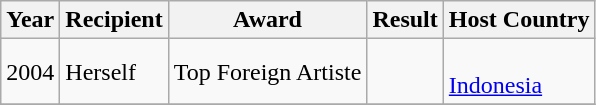<table class="wikitable">
<tr>
<th>Year</th>
<th>Recipient</th>
<th>Award</th>
<th>Result</th>
<th>Host Country</th>
</tr>
<tr>
<td rowspan="1">2004</td>
<td rowspan="1">Herself</td>
<td rowspan="1">Top Foreign Artiste</td>
<td></td>
<td rowspan="1"> <br> <a href='#'>Indonesia</a></td>
</tr>
<tr>
</tr>
</table>
